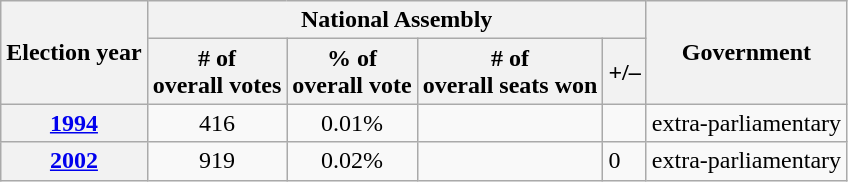<table class=wikitable>
<tr>
<th rowspan=2>Election year</th>
<th colspan=4>National Assembly</th>
<th rowspan=2>Government</th>
</tr>
<tr>
<th># of<br>overall votes</th>
<th>% of<br>overall vote</th>
<th># of<br>overall seats won</th>
<th>+/–</th>
</tr>
<tr>
<th><a href='#'>1994</a></th>
<td style="text-align:center;">416</td>
<td style="text-align:center;">0.01%</td>
<td></td>
<td></td>
<td>extra-parliamentary</td>
</tr>
<tr>
<th><a href='#'>2002</a></th>
<td style="text-align:center;">919</td>
<td style="text-align:center;">0.02%</td>
<td></td>
<td> 0</td>
<td>extra-parliamentary</td>
</tr>
</table>
